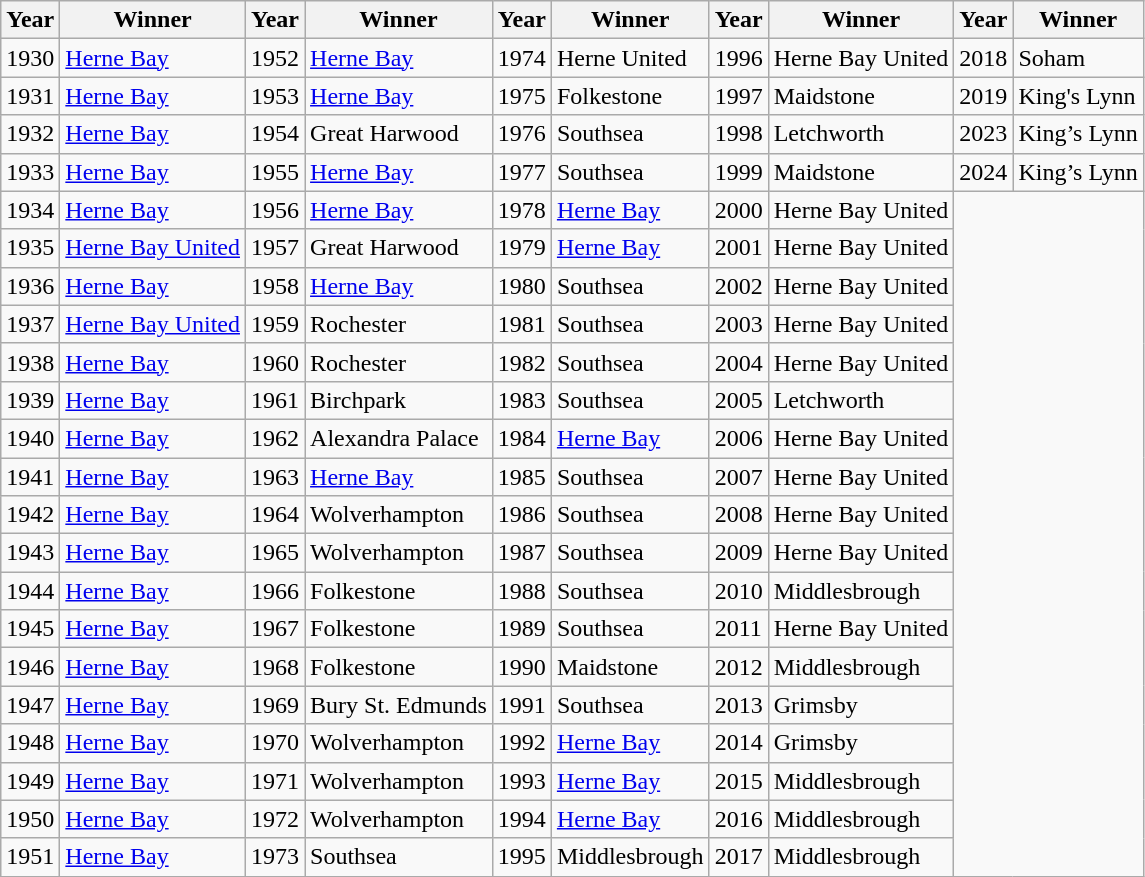<table class="wikitable">
<tr>
<th>Year</th>
<th>Winner</th>
<th>Year</th>
<th>Winner</th>
<th>Year</th>
<th>Winner</th>
<th>Year</th>
<th>Winner</th>
<th>Year</th>
<th>Winner</th>
</tr>
<tr>
<td>1930</td>
<td><a href='#'>Herne Bay</a></td>
<td>1952</td>
<td><a href='#'>Herne Bay</a></td>
<td>1974</td>
<td>Herne United</td>
<td>1996</td>
<td>Herne Bay United</td>
<td>2018</td>
<td>Soham</td>
</tr>
<tr>
<td>1931</td>
<td><a href='#'>Herne Bay</a></td>
<td>1953</td>
<td><a href='#'>Herne Bay</a></td>
<td>1975</td>
<td>Folkestone</td>
<td>1997</td>
<td>Maidstone</td>
<td>2019</td>
<td>King's Lynn</td>
</tr>
<tr>
<td>1932</td>
<td><a href='#'>Herne Bay</a></td>
<td>1954</td>
<td>Great Harwood</td>
<td>1976</td>
<td>Southsea</td>
<td>1998</td>
<td>Letchworth</td>
<td>2023</td>
<td>King’s Lynn</td>
</tr>
<tr>
<td>1933</td>
<td><a href='#'>Herne Bay</a></td>
<td>1955</td>
<td><a href='#'>Herne Bay</a></td>
<td>1977</td>
<td>Southsea</td>
<td>1999</td>
<td>Maidstone</td>
<td>2024</td>
<td>King’s Lynn</td>
</tr>
<tr>
<td>1934</td>
<td><a href='#'>Herne Bay</a></td>
<td>1956</td>
<td><a href='#'>Herne Bay</a></td>
<td>1978</td>
<td><a href='#'>Herne Bay</a></td>
<td>2000</td>
<td>Herne Bay United</td>
</tr>
<tr>
<td>1935</td>
<td><a href='#'>Herne Bay United</a></td>
<td>1957</td>
<td>Great Harwood</td>
<td>1979</td>
<td><a href='#'>Herne Bay</a></td>
<td>2001</td>
<td>Herne Bay United</td>
</tr>
<tr>
<td>1936</td>
<td><a href='#'>Herne Bay</a></td>
<td>1958</td>
<td><a href='#'>Herne Bay</a></td>
<td>1980</td>
<td>Southsea</td>
<td>2002</td>
<td>Herne Bay United</td>
</tr>
<tr>
<td>1937</td>
<td><a href='#'>Herne Bay United</a></td>
<td>1959</td>
<td>Rochester</td>
<td>1981</td>
<td>Southsea</td>
<td>2003</td>
<td>Herne Bay United</td>
</tr>
<tr>
<td>1938</td>
<td><a href='#'>Herne Bay</a></td>
<td>1960</td>
<td>Rochester</td>
<td>1982</td>
<td>Southsea</td>
<td>2004</td>
<td>Herne Bay United</td>
</tr>
<tr>
<td>1939</td>
<td><a href='#'>Herne Bay</a></td>
<td>1961</td>
<td>Birchpark</td>
<td>1983</td>
<td>Southsea</td>
<td>2005</td>
<td>Letchworth</td>
</tr>
<tr>
<td>1940</td>
<td><a href='#'>Herne Bay</a></td>
<td>1962</td>
<td>Alexandra Palace</td>
<td>1984</td>
<td><a href='#'>Herne Bay</a></td>
<td>2006</td>
<td>Herne Bay United</td>
</tr>
<tr>
<td>1941</td>
<td><a href='#'>Herne Bay</a></td>
<td>1963</td>
<td><a href='#'>Herne Bay</a></td>
<td>1985</td>
<td>Southsea</td>
<td>2007</td>
<td>Herne Bay United</td>
</tr>
<tr>
<td>1942</td>
<td><a href='#'>Herne Bay</a></td>
<td>1964</td>
<td>Wolverhampton</td>
<td>1986</td>
<td>Southsea</td>
<td>2008</td>
<td>Herne Bay United</td>
</tr>
<tr>
<td>1943</td>
<td><a href='#'>Herne Bay</a></td>
<td>1965</td>
<td>Wolverhampton</td>
<td>1987</td>
<td>Southsea</td>
<td>2009</td>
<td>Herne Bay United</td>
</tr>
<tr>
<td>1944</td>
<td><a href='#'>Herne Bay</a></td>
<td>1966</td>
<td>Folkestone</td>
<td>1988</td>
<td>Southsea</td>
<td>2010</td>
<td>Middlesbrough</td>
</tr>
<tr>
<td>1945</td>
<td><a href='#'>Herne Bay</a></td>
<td>1967</td>
<td>Folkestone</td>
<td>1989</td>
<td>Southsea</td>
<td>2011</td>
<td>Herne Bay United</td>
</tr>
<tr>
<td>1946</td>
<td><a href='#'>Herne Bay</a></td>
<td>1968</td>
<td>Folkestone</td>
<td>1990</td>
<td>Maidstone</td>
<td>2012</td>
<td>Middlesbrough</td>
</tr>
<tr>
<td>1947</td>
<td><a href='#'>Herne Bay</a></td>
<td>1969</td>
<td>Bury St. Edmunds</td>
<td>1991</td>
<td>Southsea</td>
<td>2013</td>
<td>Grimsby</td>
</tr>
<tr>
<td>1948</td>
<td><a href='#'>Herne Bay</a></td>
<td>1970</td>
<td>Wolverhampton</td>
<td>1992</td>
<td><a href='#'>Herne Bay</a></td>
<td>2014</td>
<td>Grimsby</td>
</tr>
<tr>
<td>1949</td>
<td><a href='#'>Herne Bay</a></td>
<td>1971</td>
<td>Wolverhampton</td>
<td>1993</td>
<td><a href='#'>Herne Bay</a></td>
<td>2015</td>
<td>Middlesbrough</td>
</tr>
<tr>
<td>1950</td>
<td><a href='#'>Herne Bay</a></td>
<td>1972</td>
<td>Wolverhampton</td>
<td>1994</td>
<td><a href='#'>Herne Bay</a></td>
<td>2016</td>
<td>Middlesbrough</td>
</tr>
<tr>
<td>1951</td>
<td><a href='#'>Herne Bay</a></td>
<td>1973</td>
<td>Southsea</td>
<td>1995</td>
<td>Middlesbrough</td>
<td>2017</td>
<td>Middlesbrough</td>
</tr>
<tr>
</tr>
</table>
